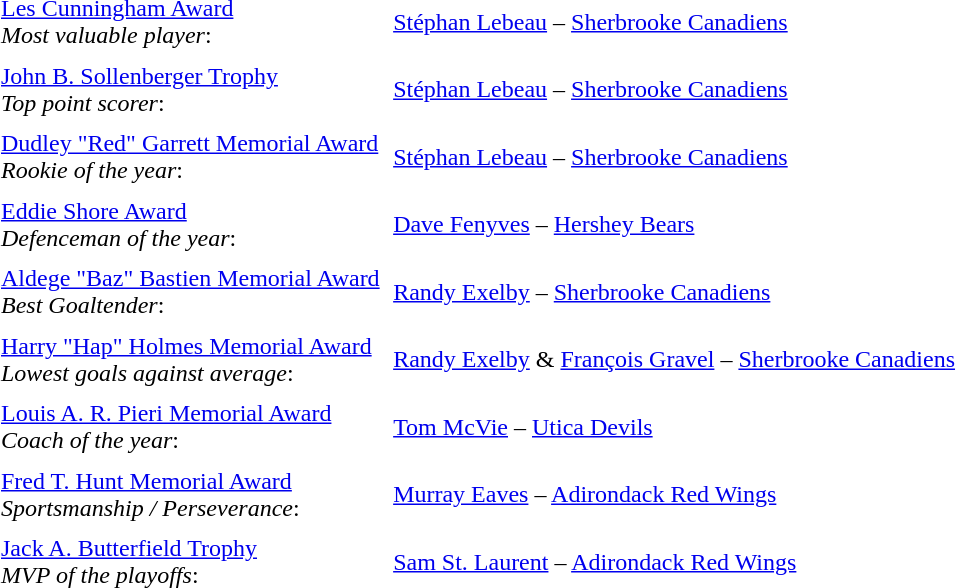<table cellpadding="3" cellspacing="3">
<tr>
<td><a href='#'>Les Cunningham Award</a><br><em>Most valuable player</em>:</td>
<td><a href='#'>Stéphan Lebeau</a> – <a href='#'>Sherbrooke Canadiens</a></td>
</tr>
<tr>
<td><a href='#'>John B. Sollenberger Trophy</a><br><em>Top point scorer</em>:</td>
<td><a href='#'>Stéphan Lebeau</a> – <a href='#'>Sherbrooke Canadiens</a></td>
</tr>
<tr>
<td><a href='#'>Dudley "Red" Garrett Memorial Award</a><br><em>Rookie of the year</em>:</td>
<td><a href='#'>Stéphan Lebeau</a> – <a href='#'>Sherbrooke Canadiens</a></td>
</tr>
<tr>
<td><a href='#'>Eddie Shore Award</a><br><em>Defenceman of the year</em>:</td>
<td><a href='#'>Dave Fenyves</a> – <a href='#'>Hershey Bears</a></td>
</tr>
<tr>
<td><a href='#'>Aldege "Baz" Bastien Memorial Award</a><br><em>Best Goaltender</em>:</td>
<td><a href='#'>Randy Exelby</a> – <a href='#'>Sherbrooke Canadiens</a></td>
</tr>
<tr>
<td><a href='#'>Harry "Hap" Holmes Memorial Award</a><br><em>Lowest goals against average</em>:</td>
<td><a href='#'>Randy Exelby</a> & <a href='#'>François Gravel</a> – <a href='#'>Sherbrooke Canadiens</a></td>
</tr>
<tr>
<td><a href='#'>Louis A. R. Pieri Memorial Award</a><br><em>Coach of the year</em>:</td>
<td><a href='#'>Tom McVie</a> – <a href='#'>Utica Devils</a></td>
</tr>
<tr>
<td><a href='#'>Fred T. Hunt Memorial Award</a><br><em>Sportsmanship / Perseverance</em>:</td>
<td><a href='#'>Murray Eaves</a> – <a href='#'>Adirondack Red Wings</a></td>
</tr>
<tr>
<td><a href='#'>Jack A. Butterfield Trophy</a><br><em>MVP of the playoffs</em>:</td>
<td><a href='#'>Sam St. Laurent</a> – <a href='#'>Adirondack Red Wings</a></td>
</tr>
</table>
